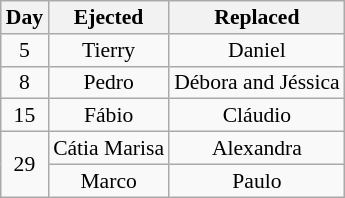<table class="wikitable" style="text-align:center; font-size:90%; line-height:15px;">
<tr>
<th>Day</th>
<th>Ejected</th>
<th>Replaced</th>
</tr>
<tr>
<td>5</td>
<td>Tierry</td>
<td>Daniel</td>
</tr>
<tr>
<td>8</td>
<td>Pedro</td>
<td>Débora and Jéssica</td>
</tr>
<tr>
<td>15</td>
<td>Fábio</td>
<td>Cláudio</td>
</tr>
<tr>
<td rowspan="2">29</td>
<td>Cátia Marisa</td>
<td>Alexandra</td>
</tr>
<tr>
<td>Marco</td>
<td>Paulo</td>
</tr>
</table>
